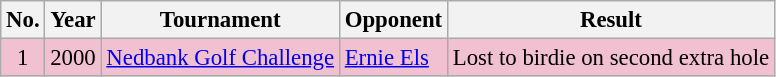<table class="wikitable" style="font-size:95%;">
<tr>
<th>No.</th>
<th>Year</th>
<th>Tournament</th>
<th>Opponent</th>
<th>Result</th>
</tr>
<tr style="background:#F2C1D1;">
<td align=center>1</td>
<td>2000</td>
<td><a href='#'>Nedbank Golf Challenge</a></td>
<td> <a href='#'>Ernie Els</a></td>
<td>Lost to birdie on second extra hole</td>
</tr>
</table>
